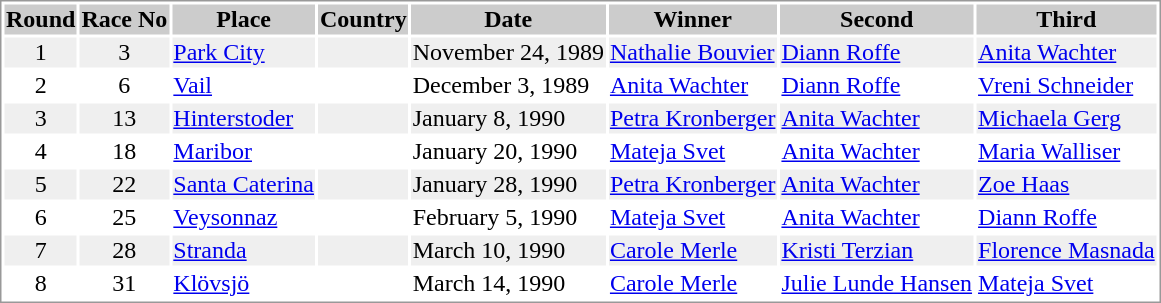<table border="0" style="border: 1px solid #999; background-color:#FFFFFF; text-align:center">
<tr align="center" bgcolor="#CCCCCC">
<th>Round</th>
<th>Race No</th>
<th>Place</th>
<th>Country</th>
<th>Date</th>
<th>Winner</th>
<th>Second</th>
<th>Third</th>
</tr>
<tr bgcolor="#EFEFEF">
<td>1</td>
<td>3</td>
<td align="left"><a href='#'>Park City</a></td>
<td align="left"></td>
<td align="left">November 24, 1989</td>
<td align="left"> <a href='#'>Nathalie Bouvier</a></td>
<td align="left"> <a href='#'>Diann Roffe</a></td>
<td align="left"> <a href='#'>Anita Wachter</a></td>
</tr>
<tr>
<td>2</td>
<td>6</td>
<td align="left"><a href='#'>Vail</a></td>
<td align="left"></td>
<td align="left">December 3, 1989</td>
<td align="left"> <a href='#'>Anita Wachter</a></td>
<td align="left"> <a href='#'>Diann Roffe</a></td>
<td align="left"> <a href='#'>Vreni Schneider</a></td>
</tr>
<tr bgcolor="#EFEFEF">
<td>3</td>
<td>13</td>
<td align="left"><a href='#'>Hinterstoder</a></td>
<td align="left"></td>
<td align="left">January 8, 1990</td>
<td align="left"> <a href='#'>Petra Kronberger</a></td>
<td align="left"> <a href='#'>Anita Wachter</a></td>
<td align="left"> <a href='#'>Michaela Gerg</a></td>
</tr>
<tr>
<td>4</td>
<td>18</td>
<td align="left"><a href='#'>Maribor</a></td>
<td align="left"></td>
<td align="left">January 20, 1990</td>
<td align="left"> <a href='#'>Mateja Svet</a></td>
<td align="left"> <a href='#'>Anita Wachter</a></td>
<td align="left"> <a href='#'>Maria Walliser</a></td>
</tr>
<tr bgcolor="#EFEFEF">
<td>5</td>
<td>22</td>
<td align="left"><a href='#'>Santa Caterina</a></td>
<td align="left"></td>
<td align="left">January 28, 1990</td>
<td align="left"> <a href='#'>Petra Kronberger</a></td>
<td align="left"> <a href='#'>Anita Wachter</a></td>
<td align="left"> <a href='#'>Zoe Haas</a></td>
</tr>
<tr>
<td>6</td>
<td>25</td>
<td align="left"><a href='#'>Veysonnaz</a></td>
<td align="left"></td>
<td align="left">February 5, 1990</td>
<td align="left"> <a href='#'>Mateja Svet</a></td>
<td align="left"> <a href='#'>Anita Wachter</a></td>
<td align="left"> <a href='#'>Diann Roffe</a></td>
</tr>
<tr bgcolor="#EFEFEF">
<td>7</td>
<td>28</td>
<td align="left"><a href='#'>Stranda</a></td>
<td align="left"></td>
<td align="left">March 10, 1990</td>
<td align="left"> <a href='#'>Carole Merle</a></td>
<td align="left"> <a href='#'>Kristi Terzian</a></td>
<td align="left"> <a href='#'>Florence Masnada</a></td>
</tr>
<tr>
<td>8</td>
<td>31</td>
<td align="left"><a href='#'>Klövsjö</a></td>
<td align="left"></td>
<td align="left">March 14, 1990</td>
<td align="left"> <a href='#'>Carole Merle</a></td>
<td align="left"> <a href='#'>Julie Lunde Hansen</a></td>
<td align="left"> <a href='#'>Mateja Svet</a></td>
</tr>
</table>
